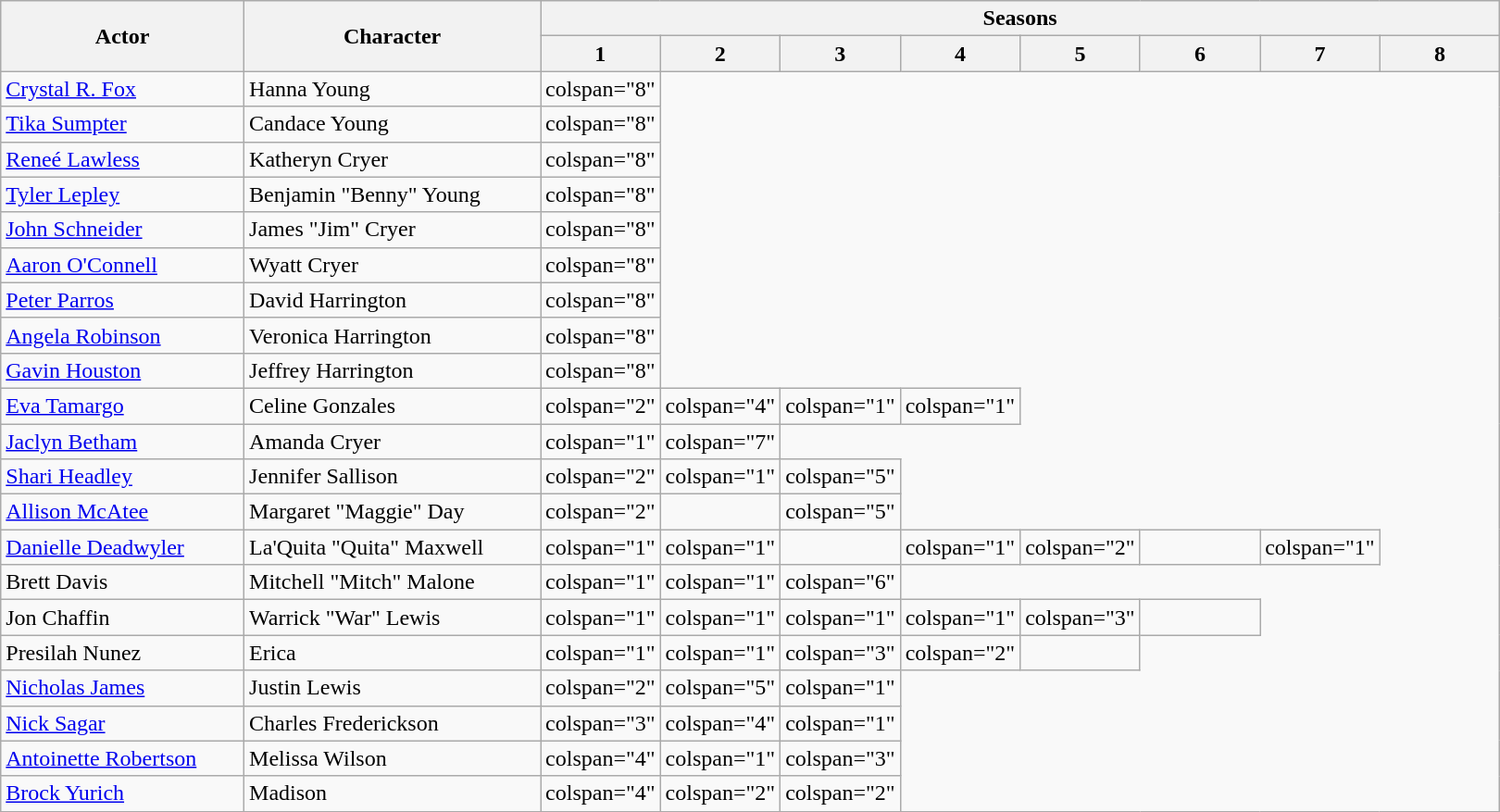<table class="wikitable">
<tr>
<th rowspan="2">Actor</th>
<th rowspan="2">Character</th>
<th colspan="8">Seasons</th>
</tr>
<tr>
<th style="width:8%;">1</th>
<th style="width:8%;">2</th>
<th style="width:8%;">3</th>
<th style="width:8%;">4</th>
<th style="width:8%;">5</th>
<th style="width:8%;">6</th>
<th style="width:8%;">7</th>
<th style="width:8%;">8</th>
</tr>
<tr>
<td><a href='#'>Crystal R. Fox</a></td>
<td>Hanna Young</td>
<td>colspan="8" </td>
</tr>
<tr>
<td><a href='#'>Tika Sumpter</a></td>
<td>Candace Young</td>
<td>colspan="8" </td>
</tr>
<tr>
<td><a href='#'>Reneé Lawless</a></td>
<td>Katheryn Cryer</td>
<td>colspan="8" </td>
</tr>
<tr>
<td><a href='#'>Tyler Lepley</a></td>
<td>Benjamin "Benny" Young</td>
<td>colspan="8" </td>
</tr>
<tr>
<td><a href='#'>John Schneider</a></td>
<td>James "Jim" Cryer</td>
<td>colspan="8" </td>
</tr>
<tr>
<td><a href='#'>Aaron O'Connell</a></td>
<td>Wyatt Cryer</td>
<td>colspan="8" </td>
</tr>
<tr>
<td><a href='#'>Peter Parros</a></td>
<td>David Harrington</td>
<td>colspan="8" </td>
</tr>
<tr>
<td><a href='#'>Angela Robinson</a></td>
<td>Veronica Harrington</td>
<td>colspan="8" </td>
</tr>
<tr>
<td><a href='#'>Gavin Houston</a></td>
<td>Jeffrey Harrington</td>
<td>colspan="8" </td>
</tr>
<tr>
<td><a href='#'>Eva Tamargo</a></td>
<td>Celine Gonzales</td>
<td>colspan="2" </td>
<td>colspan="4" </td>
<td>colspan="1" </td>
<td>colspan="1" </td>
</tr>
<tr>
<td><a href='#'>Jaclyn Betham</a></td>
<td>Amanda Cryer</td>
<td>colspan="1" </td>
<td>colspan="7" </td>
</tr>
<tr>
<td><a href='#'>Shari Headley</a></td>
<td>Jennifer Sallison</td>
<td>colspan="2" </td>
<td>colspan="1" </td>
<td>colspan="5" </td>
</tr>
<tr>
<td><a href='#'>Allison McAtee</a></td>
<td>Margaret "Maggie" Day</td>
<td>colspan="2" </td>
<td></td>
<td>colspan="5" </td>
</tr>
<tr>
<td><a href='#'>Danielle Deadwyler</a></td>
<td>La'Quita "Quita" Maxwell</td>
<td>colspan="1" </td>
<td>colspan="1" </td>
<td></td>
<td>colspan="1" </td>
<td>colspan="2" </td>
<td></td>
<td>colspan="1" </td>
</tr>
<tr>
<td>Brett Davis</td>
<td>Mitchell "Mitch" Malone</td>
<td>colspan="1" </td>
<td>colspan="1" </td>
<td>colspan="6" </td>
</tr>
<tr>
<td>Jon Chaffin</td>
<td>Warrick "War" Lewis</td>
<td>colspan="1" </td>
<td>colspan="1" </td>
<td>colspan="1" </td>
<td>colspan="1" </td>
<td>colspan="3" </td>
<td></td>
</tr>
<tr>
<td>Presilah Nunez</td>
<td>Erica</td>
<td>colspan="1" </td>
<td>colspan="1" </td>
<td>colspan="3" </td>
<td>colspan="2" </td>
<td></td>
</tr>
<tr>
<td><a href='#'>Nicholas James</a></td>
<td>Justin Lewis</td>
<td>colspan="2" </td>
<td>colspan="5" </td>
<td>colspan="1" </td>
</tr>
<tr>
<td><a href='#'>Nick Sagar</a></td>
<td>Charles Frederickson</td>
<td>colspan="3" </td>
<td>colspan="4" </td>
<td>colspan="1" </td>
</tr>
<tr>
<td><a href='#'>Antoinette Robertson</a></td>
<td>Melissa Wilson</td>
<td>colspan="4" </td>
<td>colspan="1" </td>
<td>colspan="3" </td>
</tr>
<tr>
<td><a href='#'>Brock Yurich</a></td>
<td>Madison</td>
<td>colspan="4" </td>
<td>colspan="2" </td>
<td>colspan="2" </td>
</tr>
<tr>
</tr>
</table>
